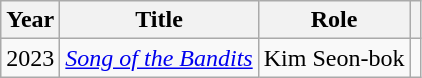<table class="wikitable plainrowheaders sortable nowrap">
<tr>
<th scope="col">Year</th>
<th scope="col">Title</th>
<th scope="col">Role</th>
<th scope="col" class="unsortable"></th>
</tr>
<tr>
<td>2023</td>
<td><em><a href='#'>Song of the Bandits</a></em></td>
<td>Kim Seon-bok</td>
<td></td>
</tr>
</table>
